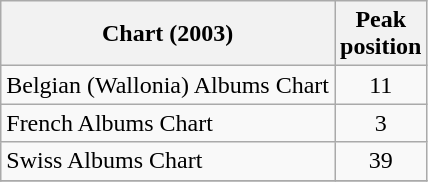<table class="wikitable sortable">
<tr>
<th align="left">Chart (2003)</th>
<th align="center">Peak<br>position</th>
</tr>
<tr>
<td align="left">Belgian (Wallonia) Albums Chart</td>
<td align="center">11</td>
</tr>
<tr>
<td align="left">French Albums Chart</td>
<td align="center">3</td>
</tr>
<tr>
<td align="left">Swiss Albums Chart</td>
<td align="center">39</td>
</tr>
<tr>
</tr>
</table>
